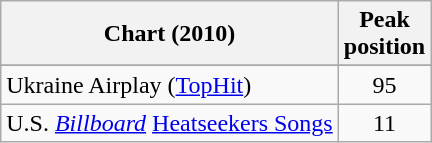<table class="wikitable">
<tr>
<th>Chart (2010)</th>
<th>Peak<br>position</th>
</tr>
<tr>
</tr>
<tr>
</tr>
<tr>
</tr>
<tr>
<td>Ukraine Airplay (<a href='#'>TopHit</a>)</td>
<td style="text-align:center;">95</td>
</tr>
<tr>
<td>U.S. <em><a href='#'>Billboard</a></em> <a href='#'>Heatseekers Songs</a></td>
<td align=center>11</td>
</tr>
</table>
